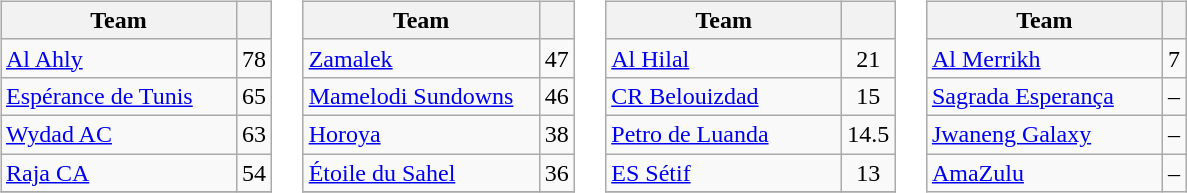<table style="margin:auto;text-align:left">
<tr valign=top>
<td><br><table class="wikitable" style="white-space:nowrap">
<tr>
<th style="width:150px">Team</th>
<th></th>
</tr>
<tr>
<td> <a href='#'>Al Ahly</a></td>
<td style="text-align:center">78</td>
</tr>
<tr>
<td> <a href='#'>Espérance de Tunis</a></td>
<td style="text-align:center">65</td>
</tr>
<tr>
<td> <a href='#'>Wydad AC</a></td>
<td style="text-align:center">63</td>
</tr>
<tr>
<td> <a href='#'>Raja CA</a></td>
<td style="text-align:center">54</td>
</tr>
<tr>
</tr>
</table>
</td>
<td><br><table class="wikitable" style="white-space:nowrap">
<tr>
<th style="width:150px">Team</th>
<th></th>
</tr>
<tr>
<td> <a href='#'>Zamalek</a></td>
<td style="text-align:center">47</td>
</tr>
<tr>
<td> <a href='#'>Mamelodi Sundowns</a></td>
<td style="text-align:center">46</td>
</tr>
<tr>
<td> <a href='#'>Horoya</a></td>
<td style="text-align:center">38</td>
</tr>
<tr>
<td> <a href='#'>Étoile du Sahel</a></td>
<td style="text-align:center">36</td>
</tr>
<tr>
</tr>
</table>
</td>
<td><br><table class="wikitable" style="white-space:nowrap">
<tr>
<th style="width:150px">Team</th>
<th></th>
</tr>
<tr>
<td> <a href='#'>Al Hilal</a></td>
<td style="text-align:center">21</td>
</tr>
<tr>
<td> <a href='#'>CR Belouizdad</a></td>
<td style="text-align:center">15</td>
</tr>
<tr>
<td> <a href='#'>Petro de Luanda</a></td>
<td style="text-align:center">14.5</td>
</tr>
<tr>
<td> <a href='#'>ES Sétif</a></td>
<td style="text-align:center">13</td>
</tr>
<tr>
</tr>
</table>
</td>
<td><br><table class="wikitable" style="white-space:nowrap">
<tr>
<th style="width:150px">Team</th>
<th></th>
</tr>
<tr>
<td> <a href='#'>Al Merrikh</a></td>
<td style="text-align:center">7</td>
</tr>
<tr>
<td> <a href='#'>Sagrada Esperança</a></td>
<td style="text-align:center">–</td>
</tr>
<tr>
<td> <a href='#'>Jwaneng Galaxy</a></td>
<td style="text-align:center">–</td>
</tr>
<tr>
<td> <a href='#'>AmaZulu</a></td>
<td style="text-align:center">–</td>
</tr>
</table>
</td>
</tr>
</table>
